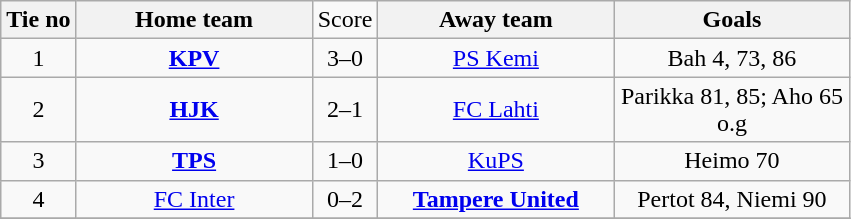<table class="wikitable" style="text-align:center">
<tr>
<th>Tie no</th>
<th style="width:150px;">Home team</th>
<td>Score</td>
<th style="width:150px;">Away team</th>
<th style="width:150px;">Goals</th>
</tr>
<tr>
<td>1</td>
<td><strong><a href='#'>KPV</a></strong></td>
<td>3–0</td>
<td><a href='#'>PS Kemi</a></td>
<td>Bah 4, 73, 86</td>
</tr>
<tr>
<td>2</td>
<td><strong><a href='#'>HJK</a></strong></td>
<td>2–1</td>
<td><a href='#'>FC Lahti</a></td>
<td>Parikka 81, 85; Aho 65 o.g</td>
</tr>
<tr>
<td>3</td>
<td><strong><a href='#'>TPS</a></strong></td>
<td>1–0</td>
<td><a href='#'>KuPS</a></td>
<td>Heimo 70</td>
</tr>
<tr>
<td>4</td>
<td><a href='#'>FC Inter</a></td>
<td>0–2</td>
<td><strong><a href='#'>Tampere United</a></strong></td>
<td>Pertot 84, Niemi 90</td>
</tr>
<tr>
</tr>
</table>
